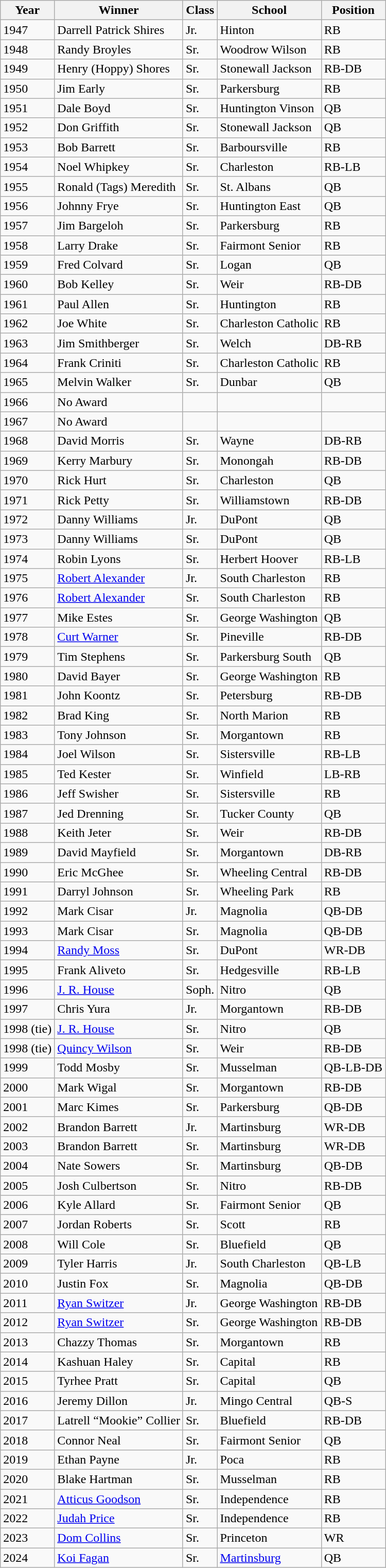<table class="wikitable sortable">
<tr>
<th bgcolor="#e5e5e5">Year</th>
<th bgcolor="#e5e5e5">Winner</th>
<th bgcolor="#e5e5e5">Class</th>
<th bgcolor="#e5e5e5">School</th>
<th bgcolor="#e5e5e5">Position</th>
</tr>
<tr>
<td>1947</td>
<td>Darrell Patrick Shires</td>
<td>Jr.</td>
<td>Hinton</td>
<td>RB</td>
</tr>
<tr>
<td>1948</td>
<td>Randy Broyles</td>
<td>Sr.</td>
<td>Woodrow Wilson</td>
<td>RB</td>
</tr>
<tr>
<td>1949</td>
<td>Henry (Hoppy) Shores</td>
<td>Sr.</td>
<td>Stonewall Jackson</td>
<td>RB-DB</td>
</tr>
<tr>
<td>1950</td>
<td>Jim Early</td>
<td>Sr.</td>
<td>Parkersburg</td>
<td>RB</td>
</tr>
<tr>
<td>1951</td>
<td>Dale Boyd</td>
<td>Sr.</td>
<td>Huntington Vinson</td>
<td>QB</td>
</tr>
<tr>
<td>1952</td>
<td>Don Griffith</td>
<td>Sr.</td>
<td>Stonewall Jackson</td>
<td>QB</td>
</tr>
<tr>
<td>1953</td>
<td>Bob Barrett</td>
<td>Sr.</td>
<td>Barboursville</td>
<td>RB</td>
</tr>
<tr>
<td>1954</td>
<td>Noel Whipkey</td>
<td>Sr.</td>
<td>Charleston</td>
<td>RB-LB</td>
</tr>
<tr>
<td>1955</td>
<td>Ronald (Tags) Meredith</td>
<td>Sr.</td>
<td>St. Albans</td>
<td>QB</td>
</tr>
<tr>
<td>1956</td>
<td>Johnny Frye</td>
<td>Sr.</td>
<td>Huntington East</td>
<td>QB</td>
</tr>
<tr>
<td>1957</td>
<td>Jim Bargeloh</td>
<td>Sr.</td>
<td>Parkersburg</td>
<td>RB</td>
</tr>
<tr>
<td>1958</td>
<td>Larry Drake</td>
<td>Sr.</td>
<td>Fairmont Senior</td>
<td>RB</td>
</tr>
<tr>
<td>1959</td>
<td>Fred Colvard</td>
<td>Sr.</td>
<td>Logan</td>
<td>QB</td>
</tr>
<tr>
<td>1960</td>
<td>Bob Kelley</td>
<td>Sr.</td>
<td>Weir</td>
<td>RB-DB</td>
</tr>
<tr>
<td>1961</td>
<td>Paul Allen</td>
<td>Sr.</td>
<td>Huntington</td>
<td>RB</td>
</tr>
<tr>
<td>1962</td>
<td>Joe White</td>
<td>Sr.</td>
<td>Charleston Catholic</td>
<td>RB</td>
</tr>
<tr>
<td>1963</td>
<td>Jim Smithberger</td>
<td>Sr.</td>
<td>Welch</td>
<td>DB-RB</td>
</tr>
<tr>
<td>1964</td>
<td>Frank Criniti</td>
<td>Sr.</td>
<td>Charleston Catholic</td>
<td>RB</td>
</tr>
<tr>
<td>1965</td>
<td>Melvin Walker</td>
<td>Sr.</td>
<td>Dunbar</td>
<td>QB</td>
</tr>
<tr>
<td>1966</td>
<td>No Award</td>
<td></td>
<td></td>
<td></td>
</tr>
<tr>
<td>1967</td>
<td>No Award</td>
<td></td>
<td></td>
<td></td>
</tr>
<tr>
<td>1968</td>
<td>David Morris</td>
<td>Sr.</td>
<td>Wayne</td>
<td>DB-RB</td>
</tr>
<tr>
<td>1969</td>
<td>Kerry Marbury</td>
<td>Sr.</td>
<td>Monongah</td>
<td>RB-DB</td>
</tr>
<tr>
<td>1970</td>
<td>Rick Hurt</td>
<td>Sr.</td>
<td>Charleston</td>
<td>QB</td>
</tr>
<tr>
<td>1971</td>
<td>Rick Petty</td>
<td>Sr.</td>
<td>Williamstown</td>
<td>RB-DB</td>
</tr>
<tr>
<td>1972</td>
<td>Danny Williams</td>
<td>Jr.</td>
<td>DuPont</td>
<td>QB</td>
</tr>
<tr>
<td>1973</td>
<td>Danny Williams</td>
<td>Sr.</td>
<td>DuPont</td>
<td>QB</td>
</tr>
<tr>
<td>1974</td>
<td>Robin Lyons</td>
<td>Sr.</td>
<td>Herbert Hoover</td>
<td>RB-LB</td>
</tr>
<tr>
<td>1975</td>
<td><a href='#'>Robert Alexander</a></td>
<td>Jr.</td>
<td>South Charleston</td>
<td>RB</td>
</tr>
<tr>
<td>1976</td>
<td><a href='#'>Robert Alexander</a></td>
<td>Sr.</td>
<td>South Charleston</td>
<td>RB</td>
</tr>
<tr>
<td>1977</td>
<td>Mike Estes</td>
<td>Sr.</td>
<td>George Washington</td>
<td>QB</td>
</tr>
<tr>
<td>1978</td>
<td><a href='#'>Curt Warner</a></td>
<td>Sr.</td>
<td>Pineville</td>
<td>RB-DB</td>
</tr>
<tr>
<td>1979</td>
<td>Tim Stephens</td>
<td>Sr.</td>
<td>Parkersburg South</td>
<td>QB</td>
</tr>
<tr>
<td>1980</td>
<td>David Bayer</td>
<td>Sr.</td>
<td>George Washington</td>
<td>RB</td>
</tr>
<tr>
<td>1981</td>
<td>John Koontz</td>
<td>Sr.</td>
<td>Petersburg</td>
<td>RB-DB</td>
</tr>
<tr>
<td>1982</td>
<td>Brad King</td>
<td>Sr.</td>
<td>North Marion</td>
<td>RB</td>
</tr>
<tr>
<td>1983</td>
<td>Tony Johnson</td>
<td>Sr.</td>
<td>Morgantown</td>
<td>RB</td>
</tr>
<tr>
<td>1984</td>
<td>Joel Wilson</td>
<td>Sr.</td>
<td>Sistersville</td>
<td>RB-LB</td>
</tr>
<tr>
<td>1985</td>
<td>Ted Kester</td>
<td>Sr.</td>
<td>Winfield</td>
<td>LB-RB</td>
</tr>
<tr>
<td>1986</td>
<td>Jeff Swisher</td>
<td>Sr.</td>
<td>Sistersville</td>
<td>RB</td>
</tr>
<tr>
<td>1987</td>
<td>Jed Drenning</td>
<td>Sr.</td>
<td>Tucker County</td>
<td>QB</td>
</tr>
<tr>
<td>1988</td>
<td>Keith Jeter</td>
<td>Sr.</td>
<td>Weir</td>
<td>RB-DB</td>
</tr>
<tr>
<td>1989</td>
<td>David Mayfield</td>
<td>Sr.</td>
<td>Morgantown</td>
<td>DB-RB</td>
</tr>
<tr>
<td>1990</td>
<td>Eric McGhee</td>
<td>Sr.</td>
<td>Wheeling Central</td>
<td>RB-DB</td>
</tr>
<tr>
<td>1991</td>
<td>Darryl Johnson</td>
<td>Sr.</td>
<td>Wheeling Park</td>
<td>RB</td>
</tr>
<tr>
<td>1992</td>
<td>Mark Cisar</td>
<td>Jr.</td>
<td>Magnolia</td>
<td>QB-DB</td>
</tr>
<tr>
<td>1993</td>
<td>Mark Cisar</td>
<td>Sr.</td>
<td>Magnolia</td>
<td>QB-DB</td>
</tr>
<tr>
<td>1994</td>
<td><a href='#'>Randy Moss</a></td>
<td>Sr.</td>
<td>DuPont</td>
<td>WR-DB</td>
</tr>
<tr>
<td>1995</td>
<td>Frank Aliveto</td>
<td>Sr.</td>
<td>Hedgesville</td>
<td>RB-LB</td>
</tr>
<tr>
<td>1996</td>
<td><a href='#'>J. R. House</a></td>
<td>Soph.</td>
<td>Nitro</td>
<td>QB</td>
</tr>
<tr>
<td>1997</td>
<td>Chris Yura</td>
<td>Jr.</td>
<td>Morgantown</td>
<td>RB-DB</td>
</tr>
<tr>
<td>1998 (tie)</td>
<td><a href='#'>J. R. House</a></td>
<td>Sr.</td>
<td>Nitro</td>
<td>QB</td>
</tr>
<tr>
<td>1998 (tie)</td>
<td><a href='#'>Quincy Wilson</a></td>
<td>Sr.</td>
<td>Weir</td>
<td>RB-DB</td>
</tr>
<tr>
<td>1999</td>
<td>Todd Mosby</td>
<td>Sr.</td>
<td>Musselman</td>
<td>QB-LB-DB</td>
</tr>
<tr>
<td>2000</td>
<td>Mark Wigal</td>
<td>Sr.</td>
<td>Morgantown</td>
<td>RB-DB</td>
</tr>
<tr>
<td>2001</td>
<td>Marc Kimes</td>
<td>Sr.</td>
<td>Parkersburg</td>
<td>QB-DB</td>
</tr>
<tr>
<td>2002</td>
<td>Brandon Barrett</td>
<td>Jr.</td>
<td>Martinsburg</td>
<td>WR-DB</td>
</tr>
<tr>
<td>2003</td>
<td>Brandon Barrett</td>
<td>Sr.</td>
<td>Martinsburg</td>
<td>WR-DB</td>
</tr>
<tr>
<td>2004</td>
<td>Nate Sowers</td>
<td>Sr.</td>
<td>Martinsburg</td>
<td>QB-DB</td>
</tr>
<tr>
<td>2005</td>
<td>Josh Culbertson</td>
<td>Sr.</td>
<td>Nitro</td>
<td>RB-DB</td>
</tr>
<tr>
<td>2006</td>
<td>Kyle Allard</td>
<td>Sr.</td>
<td>Fairmont Senior</td>
<td>QB</td>
</tr>
<tr>
<td>2007</td>
<td Jordan Roberts (football player)>Jordan Roberts</td>
<td>Sr.</td>
<td>Scott</td>
<td>RB</td>
</tr>
<tr>
<td>2008</td>
<td>Will Cole</td>
<td>Sr.</td>
<td>Bluefield</td>
<td>QB</td>
</tr>
<tr>
<td>2009</td>
<td>Tyler Harris</td>
<td>Jr.</td>
<td>South Charleston</td>
<td>QB-LB</td>
</tr>
<tr>
<td>2010</td>
<td>Justin Fox</td>
<td>Sr.</td>
<td>Magnolia</td>
<td>QB-DB</td>
</tr>
<tr>
<td>2011</td>
<td><a href='#'>Ryan Switzer</a></td>
<td>Jr.</td>
<td>George Washington</td>
<td>RB-DB</td>
</tr>
<tr>
<td>2012</td>
<td><a href='#'>Ryan Switzer</a></td>
<td>Sr.</td>
<td>George Washington</td>
<td>RB-DB</td>
</tr>
<tr>
<td>2013</td>
<td>Chazzy Thomas</td>
<td>Sr.</td>
<td>Morgantown</td>
<td>RB</td>
</tr>
<tr>
<td>2014</td>
<td>Kashuan Haley</td>
<td>Sr.</td>
<td>Capital</td>
<td>RB</td>
</tr>
<tr>
<td>2015</td>
<td>Tyrhee Pratt</td>
<td>Sr.</td>
<td>Capital</td>
<td>QB</td>
</tr>
<tr>
<td>2016</td>
<td>Jeremy Dillon</td>
<td>Jr.</td>
<td>Mingo Central</td>
<td>QB-S</td>
</tr>
<tr>
<td>2017</td>
<td>Latrell “Mookie” Collier</td>
<td>Sr.</td>
<td>Bluefield</td>
<td>RB-DB</td>
</tr>
<tr>
<td>2018</td>
<td>Connor Neal</td>
<td>Sr.</td>
<td>Fairmont Senior</td>
<td>QB</td>
</tr>
<tr>
<td>2019</td>
<td>Ethan Payne</td>
<td>Jr.</td>
<td>Poca</td>
<td>RB</td>
</tr>
<tr>
<td>2020</td>
<td>Blake Hartman</td>
<td>Sr.</td>
<td>Musselman</td>
<td>RB</td>
</tr>
<tr>
<td>2021</td>
<td><a href='#'>Atticus Goodson</a></td>
<td>Sr.</td>
<td>Independence</td>
<td>RB</td>
</tr>
<tr>
<td>2022</td>
<td><a href='#'>Judah Price</a></td>
<td>Sr.</td>
<td>Independence</td>
<td>RB</td>
</tr>
<tr>
<td>2023</td>
<td><a href='#'>Dom Collins</a></td>
<td>Sr.</td>
<td>Princeton</td>
<td>WR</td>
</tr>
<tr>
<td>2024</td>
<td><a href='#'>Koi Fagan</a></td>
<td>Sr.</td>
<td><a href='#'>Martinsburg</a></td>
<td>QB</td>
</tr>
</table>
